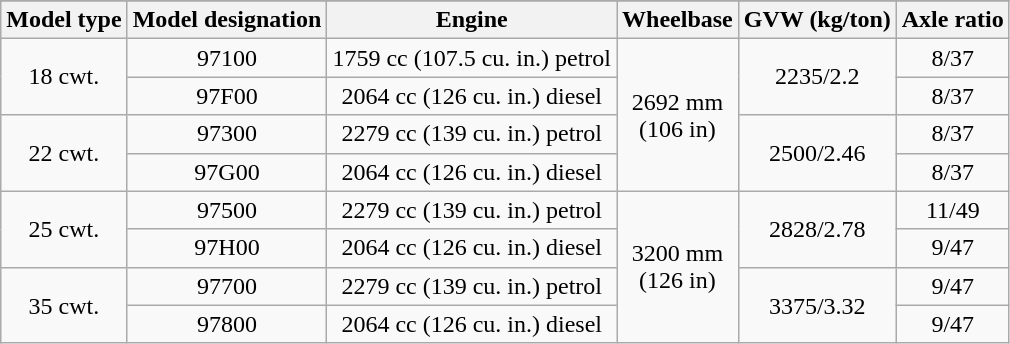<table class="wikitable" style="text-align:center; font-size:100%;">
<tr>
</tr>
<tr>
<th>Model type</th>
<th>Model designation</th>
<th>Engine</th>
<th>Wheelbase</th>
<th>GVW (kg/ton)</th>
<th>Axle ratio</th>
</tr>
<tr>
<td rowspan="2">18 cwt.</td>
<td>97100</td>
<td>1759 cc (107.5 cu. in.) petrol</td>
<td rowspan="4">2692 mm<br>(106 in)</td>
<td rowspan="2">2235/2.2</td>
<td>8/37</td>
</tr>
<tr>
<td>97F00</td>
<td>2064 cc (126 cu. in.) diesel</td>
<td>8/37</td>
</tr>
<tr>
<td rowspan="2">22 cwt.</td>
<td>97300</td>
<td>2279 cc (139 cu. in.) petrol</td>
<td rowspan="2">2500/2.46</td>
<td>8/37</td>
</tr>
<tr>
<td>97G00</td>
<td>2064 cc (126 cu. in.) diesel</td>
<td>8/37</td>
</tr>
<tr>
<td rowspan="2">25 cwt.</td>
<td>97500</td>
<td>2279 cc (139 cu. in.) petrol</td>
<td rowspan="4">3200 mm<br>(126 in)</td>
<td rowspan="2">2828/2.78</td>
<td>11/49</td>
</tr>
<tr>
<td>97H00</td>
<td>2064 cc (126 cu. in.) diesel</td>
<td>9/47</td>
</tr>
<tr>
<td rowspan="2">35 cwt.</td>
<td>97700</td>
<td>2279 cc (139 cu. in.) petrol</td>
<td rowspan="2">3375/3.32</td>
<td>9/47</td>
</tr>
<tr>
<td>97800</td>
<td>2064 cc (126 cu. in.) diesel</td>
<td>9/47</td>
</tr>
</table>
